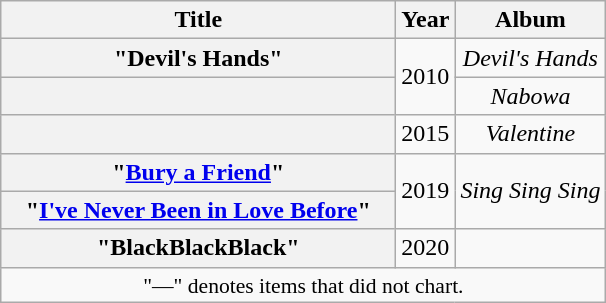<table class="wikitable plainrowheaders" style="text-align:center;">
<tr>
<th scope="col" rowspan="1" style="width:16em;">Title</th>
<th scope="col" rowspan="1">Year</th>
<th scope="col" rowspan="1">Album</th>
</tr>
<tr>
<th scope="row">"Devil's Hands"</th>
<td rowspan="2">2010</td>
<td><em>Devil's Hands</em></td>
</tr>
<tr>
<th scope="row"><br></th>
<td><em>Nabowa</em></td>
</tr>
<tr>
<th scope="row"></th>
<td>2015</td>
<td><em>Valentine</em></td>
</tr>
<tr>
<th scope="row">"<a href='#'>Bury a Friend</a>"</th>
<td rowspan="2">2019</td>
<td rowspan="2"><em>Sing Sing Sing</em></td>
</tr>
<tr>
<th scope="row">"<a href='#'>I've Never Been in Love Before</a>"</th>
</tr>
<tr>
<th scope="row">"BlackBlackBlack"</th>
<td>2020</td>
<td></td>
</tr>
<tr>
<td colspan="12" align="center" style="font-size:90%;">"—" denotes items that did not chart.</td>
</tr>
</table>
